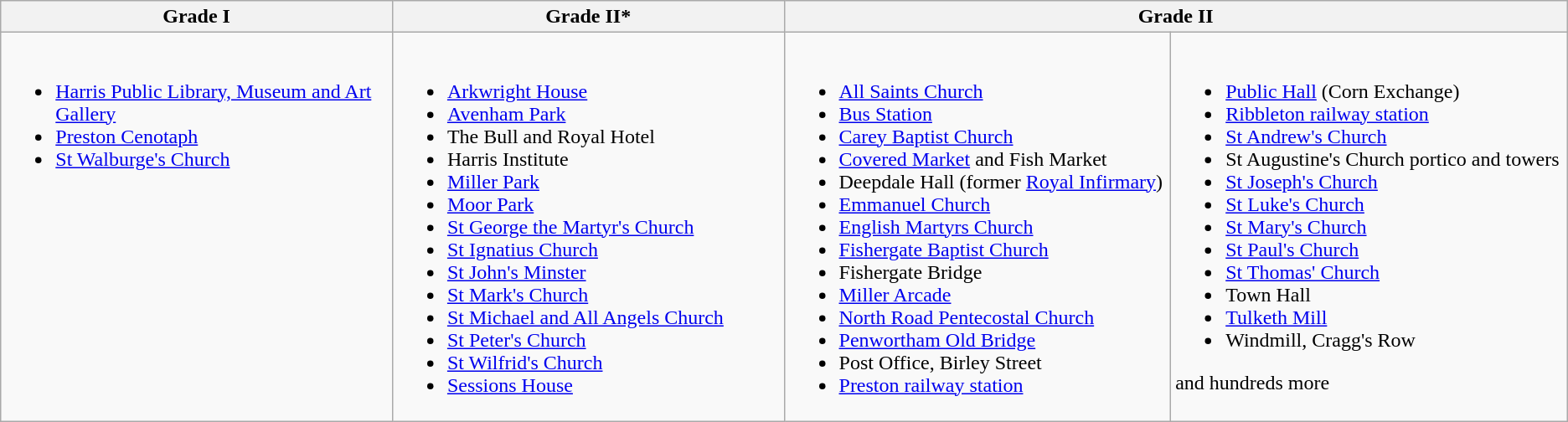<table class="wikitable">
<tr>
<th style="width:25%;" >Grade I</th>
<th style="width:25%;" >Grade II*</th>
<th colspan=2 >Grade II</th>
</tr>
<tr valign="top">
<td><br><ul><li><a href='#'>Harris Public Library, Museum and Art Gallery</a></li><li><a href='#'>Preston Cenotaph</a></li><li><a href='#'>St Walburge's Church</a></li></ul></td>
<td><br><ul><li><a href='#'>Arkwright House</a></li><li><a href='#'>Avenham Park</a></li><li>The Bull and Royal Hotel</li><li>Harris Institute</li><li><a href='#'>Miller Park</a></li><li><a href='#'>Moor Park</a></li><li><a href='#'>St George the Martyr's Church</a></li><li><a href='#'>St Ignatius Church</a></li><li><a href='#'>St John's Minster</a></li><li><a href='#'>St Mark's Church</a></li><li><a href='#'>St Michael and All Angels Church</a></li><li><a href='#'>St Peter's Church</a></li><li><a href='#'>St Wilfrid's Church</a></li><li><a href='#'>Sessions House</a></li></ul></td>
<td><br><ul><li><a href='#'>All Saints Church</a></li><li><a href='#'>Bus Station</a></li><li><a href='#'>Carey Baptist Church</a></li><li><a href='#'>Covered Market</a> and Fish Market</li><li>Deepdale Hall (former <a href='#'>Royal Infirmary</a>)</li><li><a href='#'>Emmanuel Church</a></li><li><a href='#'>English Martyrs Church</a></li><li><a href='#'>Fishergate Baptist Church</a></li><li>Fishergate Bridge</li><li><a href='#'>Miller Arcade</a></li><li><a href='#'>North Road Pentecostal Church</a></li><li><a href='#'>Penwortham Old Bridge</a></li><li>Post Office, Birley Street</li><li><a href='#'>Preston railway station</a></li></ul></td>
<td><br><ul><li><a href='#'>Public Hall</a> (Corn Exchange)</li><li><a href='#'>Ribbleton railway station</a></li><li><a href='#'>St Andrew's Church</a></li><li>St Augustine's Church portico and towers</li><li><a href='#'>St Joseph's Church</a></li><li><a href='#'>St Luke's Church</a></li><li><a href='#'>St Mary's Church</a></li><li><a href='#'>St Paul's Church</a></li><li><a href='#'>St Thomas' Church</a></li><li>Town Hall</li><li><a href='#'>Tulketh Mill</a></li><li>Windmill, Cragg's Row</li></ul>and hundreds more</td>
</tr>
</table>
